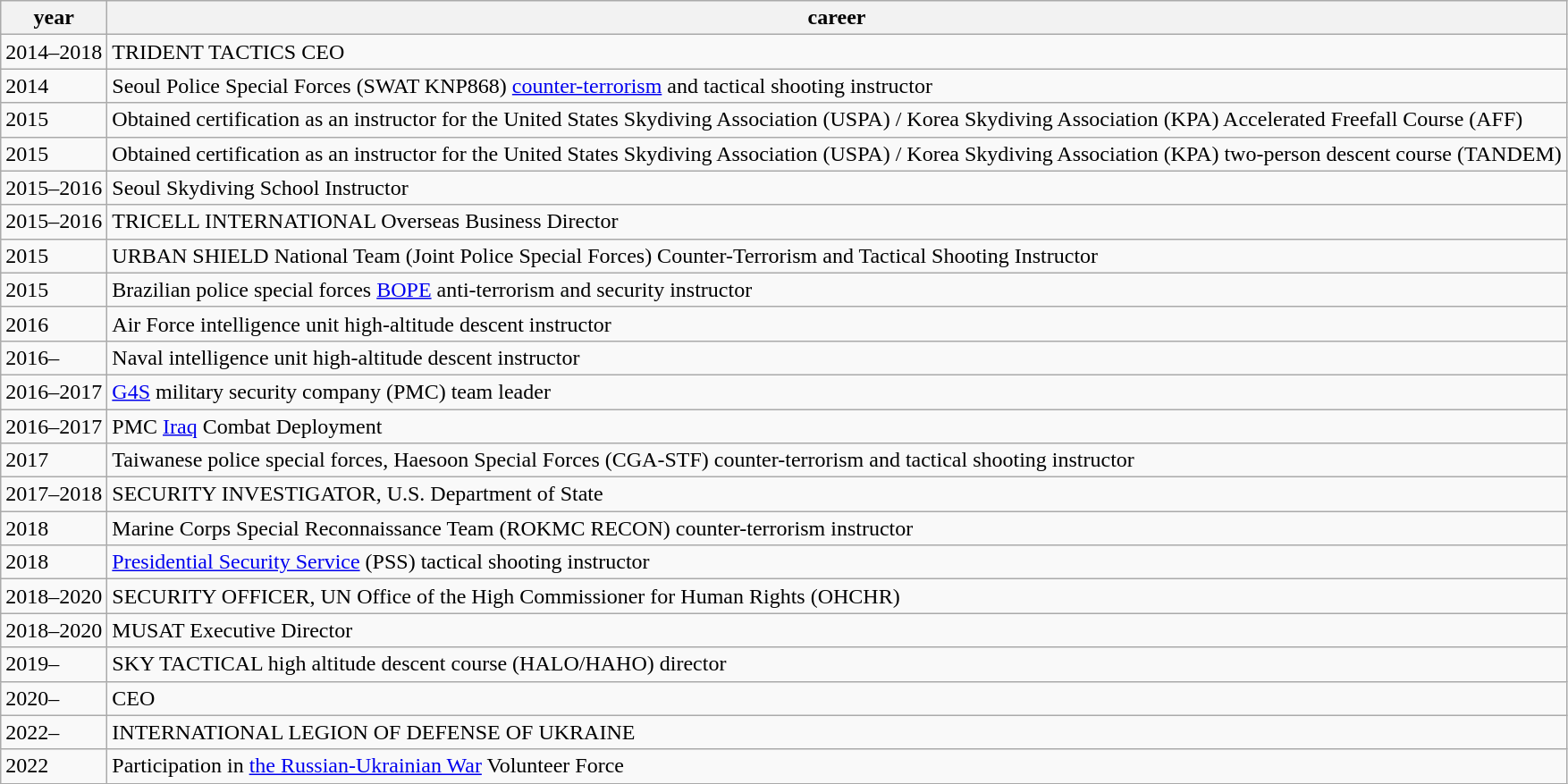<table class="wikitable">
<tr>
<th>year</th>
<th>career</th>
</tr>
<tr>
<td>2014–2018</td>
<td>TRIDENT TACTICS CEO</td>
</tr>
<tr>
<td>2014</td>
<td>Seoul Police Special Forces (SWAT KNP868) <a href='#'>counter-terrorism</a> and tactical shooting instructor</td>
</tr>
<tr>
<td>2015</td>
<td>Obtained certification as an instructor for the United States Skydiving Association (USPA) / Korea Skydiving Association (KPA) Accelerated Freefall Course (AFF)</td>
</tr>
<tr>
<td>2015</td>
<td>Obtained certification as an instructor for the United States Skydiving Association (USPA) / Korea Skydiving Association (KPA) two-person descent course (TANDEM)</td>
</tr>
<tr>
<td>2015–2016</td>
<td>Seoul Skydiving School Instructor</td>
</tr>
<tr>
<td>2015–2016</td>
<td>TRICELL INTERNATIONAL Overseas Business Director</td>
</tr>
<tr>
<td>2015</td>
<td>URBAN SHIELD National Team (Joint Police Special Forces) Counter-Terrorism and Tactical Shooting Instructor</td>
</tr>
<tr>
<td>2015</td>
<td>Brazilian police special forces <a href='#'>BOPE</a> anti-terrorism and security instructor</td>
</tr>
<tr>
<td>2016</td>
<td>Air Force intelligence unit high-altitude descent instructor</td>
</tr>
<tr>
<td>2016–</td>
<td>Naval intelligence unit high-altitude descent instructor</td>
</tr>
<tr>
<td>2016–2017</td>
<td><a href='#'>G4S</a> military security company (PMC) team leader</td>
</tr>
<tr>
<td>2016–2017</td>
<td>PMC <a href='#'>Iraq</a> Combat Deployment</td>
</tr>
<tr>
<td>2017</td>
<td>Taiwanese police special forces, Haesoon Special Forces (CGA-STF) counter-terrorism and tactical shooting instructor</td>
</tr>
<tr>
<td>2017–2018</td>
<td>SECURITY INVESTIGATOR, U.S. Department of State</td>
</tr>
<tr>
<td>2018</td>
<td>Marine Corps Special Reconnaissance Team (ROKMC RECON) counter-terrorism instructor</td>
</tr>
<tr>
<td>2018</td>
<td><a href='#'>Presidential Security Service</a> (PSS) tactical shooting instructor</td>
</tr>
<tr>
<td>2018–2020</td>
<td>SECURITY OFFICER, UN Office of the High Commissioner for Human Rights (OHCHR)</td>
</tr>
<tr>
<td>2018–2020</td>
<td>MUSAT Executive Director</td>
</tr>
<tr>
<td>2019–</td>
<td>SKY TACTICAL high altitude descent course (HALO/HAHO) director</td>
</tr>
<tr>
<td>2020–</td>
<td> CEO</td>
</tr>
<tr>
<td>2022–</td>
<td>INTERNATIONAL LEGION OF DEFENSE OF UKRAINE</td>
</tr>
<tr>
<td>2022</td>
<td>Participation in <a href='#'>the Russian-Ukrainian War</a> Volunteer Force</td>
</tr>
</table>
